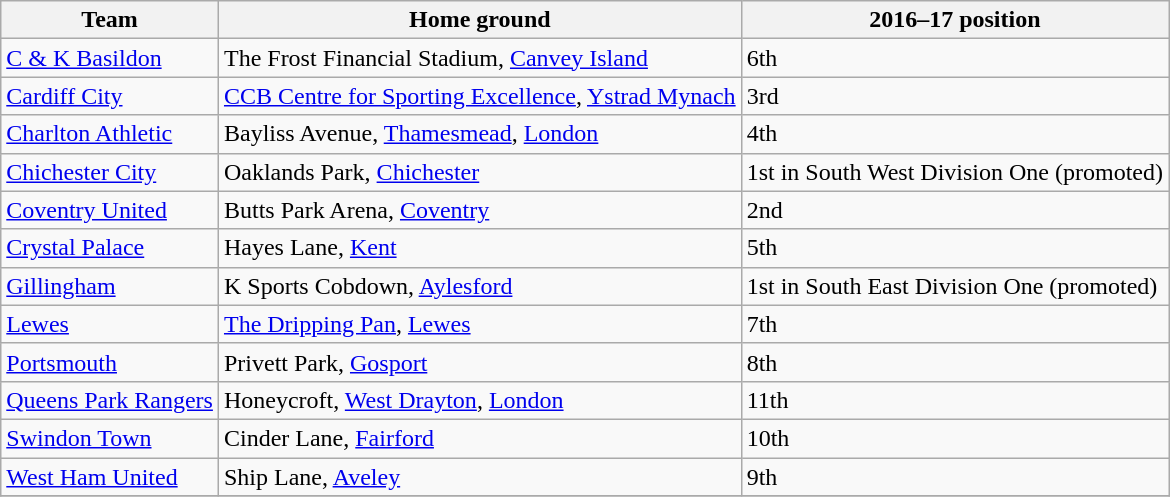<table class=wikitable>
<tr>
<th>Team</th>
<th>Home ground</th>
<th>2016–17 position</th>
</tr>
<tr>
<td><a href='#'>C & K Basildon</a></td>
<td>The Frost Financial Stadium, <a href='#'>Canvey Island</a></td>
<td>6th</td>
</tr>
<tr>
<td><a href='#'>Cardiff City</a></td>
<td><a href='#'>CCB Centre for Sporting Excellence</a>, <a href='#'>Ystrad Mynach</a></td>
<td>3rd</td>
</tr>
<tr>
<td><a href='#'>Charlton Athletic</a></td>
<td>Bayliss Avenue, <a href='#'>Thamesmead</a>, <a href='#'>London</a></td>
<td>4th</td>
</tr>
<tr>
<td><a href='#'>Chichester City</a></td>
<td>Oaklands Park, <a href='#'>Chichester</a></td>
<td>1st in South West Division One (promoted)</td>
</tr>
<tr>
<td><a href='#'>Coventry United</a></td>
<td>Butts Park Arena, <a href='#'>Coventry</a></td>
<td>2nd</td>
</tr>
<tr>
<td><a href='#'>Crystal Palace</a></td>
<td>Hayes Lane, <a href='#'>Kent</a></td>
<td>5th</td>
</tr>
<tr>
<td><a href='#'>Gillingham</a></td>
<td>K Sports Cobdown, <a href='#'>Aylesford</a></td>
<td>1st in South East Division One (promoted)</td>
</tr>
<tr>
<td><a href='#'>Lewes</a></td>
<td><a href='#'>The Dripping Pan</a>, <a href='#'>Lewes</a></td>
<td>7th</td>
</tr>
<tr>
<td><a href='#'>Portsmouth</a></td>
<td>Privett Park, <a href='#'>Gosport</a></td>
<td>8th</td>
</tr>
<tr>
<td><a href='#'>Queens Park Rangers</a></td>
<td>Honeycroft, <a href='#'>West Drayton</a>, <a href='#'>London</a></td>
<td>11th</td>
</tr>
<tr>
<td><a href='#'>Swindon Town</a></td>
<td>Cinder Lane, <a href='#'>Fairford</a></td>
<td>10th</td>
</tr>
<tr>
<td><a href='#'>West Ham United</a></td>
<td>Ship Lane, <a href='#'>Aveley</a></td>
<td>9th</td>
</tr>
<tr>
</tr>
</table>
